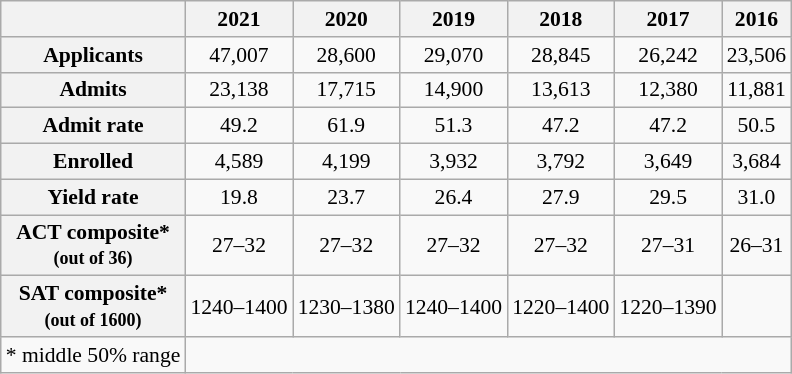<table class="wikitable" style="text-align:center; float:left; font-size:90%; margin:10px">
<tr>
<th></th>
<th>2021</th>
<th>2020</th>
<th>2019</th>
<th>2018</th>
<th>2017</th>
<th>2016</th>
</tr>
<tr>
<th>Applicants</th>
<td>47,007</td>
<td>28,600</td>
<td>29,070</td>
<td>28,845</td>
<td>26,242</td>
<td>23,506</td>
</tr>
<tr>
<th>Admits</th>
<td>23,138</td>
<td>17,715</td>
<td>14,900</td>
<td>13,613</td>
<td>12,380</td>
<td>11,881</td>
</tr>
<tr>
<th>Admit rate</th>
<td>49.2</td>
<td>61.9</td>
<td>51.3</td>
<td>47.2</td>
<td>47.2</td>
<td>50.5</td>
</tr>
<tr>
<th>Enrolled</th>
<td>4,589</td>
<td>4,199</td>
<td>3,932</td>
<td>3,792</td>
<td>3,649</td>
<td>3,684</td>
</tr>
<tr>
<th>Yield rate</th>
<td>19.8</td>
<td>23.7</td>
<td>26.4</td>
<td>27.9</td>
<td>29.5</td>
<td>31.0</td>
</tr>
<tr>
<th>ACT composite*<br><small>(out of 36)</small></th>
<td>27–32</td>
<td>27–32</td>
<td>27–32</td>
<td>27–32</td>
<td>27–31</td>
<td>26–31</td>
</tr>
<tr>
<th>SAT composite*<br><small>(out of 1600)</small></th>
<td>1240–1400</td>
<td>1230–1380</td>
<td>1240–1400</td>
<td>1220–1400</td>
<td>1220–1390</td>
<td></td>
</tr>
<tr>
<td>* middle 50% range</td>
</tr>
</table>
